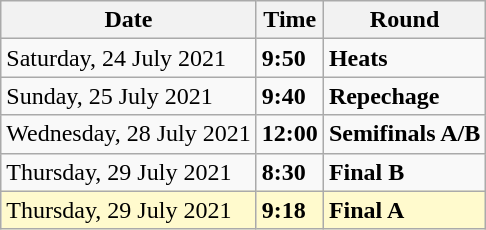<table class="wikitable">
<tr>
<th>Date</th>
<th>Time</th>
<th>Round</th>
</tr>
<tr>
<td>Saturday, 24 July 2021</td>
<td><strong>9:50</strong></td>
<td><strong>Heats</strong></td>
</tr>
<tr>
<td>Sunday, 25 July 2021</td>
<td><strong>9:40</strong></td>
<td><strong>Repechage</strong></td>
</tr>
<tr>
<td>Wednesday, 28 July 2021</td>
<td><strong>12:00</strong></td>
<td><strong>Semifinals A/B</strong></td>
</tr>
<tr>
<td>Thursday, 29 July 2021</td>
<td><strong>8:30</strong></td>
<td><strong>Final B</strong></td>
</tr>
<tr style="background:lemonchiffon">
<td>Thursday, 29 July 2021</td>
<td><strong>9:18</strong></td>
<td><strong>Final A</strong></td>
</tr>
</table>
